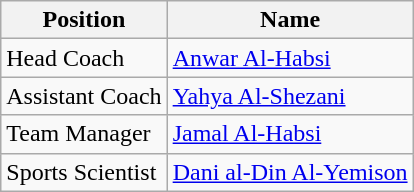<table class="wikitable">
<tr>
<th>Position</th>
<th>Name</th>
</tr>
<tr>
<td>Head Coach</td>
<td> <a href='#'>Anwar Al-Habsi</a></td>
</tr>
<tr>
<td>Assistant Coach</td>
<td> <a href='#'>Yahya Al-Shezani</a></td>
</tr>
<tr>
<td>Team Manager</td>
<td> <a href='#'>Jamal Al-Habsi</a></td>
</tr>
<tr>
<td>Sports Scientist</td>
<td> <a href='#'>Dani al-Din Al-Yemison</a></td>
</tr>
</table>
